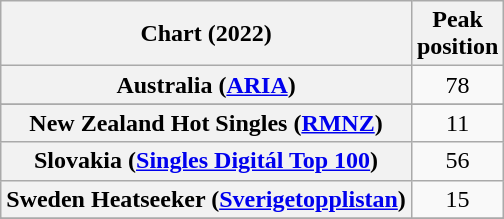<table class="wikitable sortable plainrowheaders" style="text-align:center">
<tr>
<th scope="col">Chart (2022)</th>
<th scope="col">Peak<br>position</th>
</tr>
<tr>
<th scope="row">Australia (<a href='#'>ARIA</a>)</th>
<td>78</td>
</tr>
<tr>
</tr>
<tr>
</tr>
<tr>
</tr>
<tr>
</tr>
<tr>
</tr>
<tr>
</tr>
<tr>
</tr>
<tr>
</tr>
<tr>
<th scope="row">New Zealand Hot Singles (<a href='#'>RMNZ</a>)</th>
<td>11</td>
</tr>
<tr>
<th scope="row">Slovakia (<a href='#'>Singles Digitál Top 100</a>)</th>
<td>56</td>
</tr>
<tr>
<th scope="row">Sweden Heatseeker (<a href='#'>Sverigetopplistan</a>)</th>
<td>15</td>
</tr>
<tr>
</tr>
<tr>
</tr>
<tr>
</tr>
<tr>
</tr>
<tr>
</tr>
</table>
